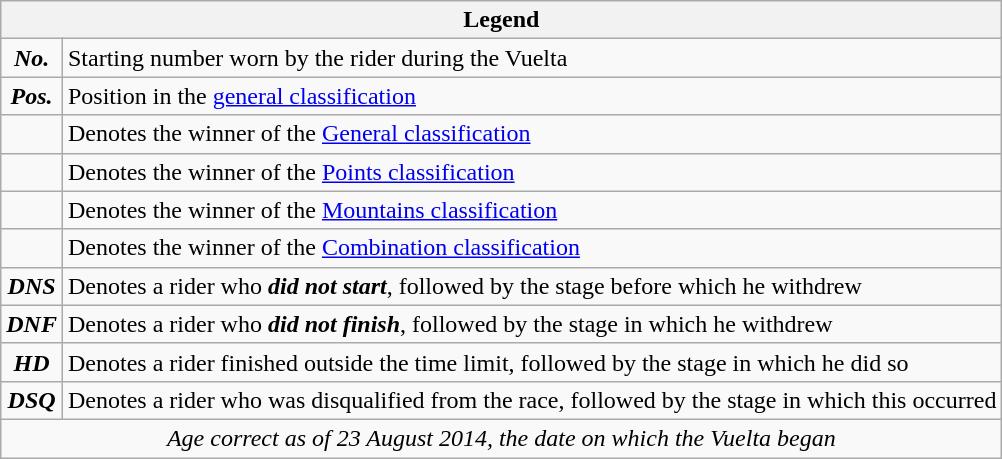<table class="wikitable">
<tr>
<th colspan=2>Legend</th>
</tr>
<tr>
<td align=center><strong><em>No.</em></strong></td>
<td>Starting number worn by the rider during the Vuelta</td>
</tr>
<tr>
<td align=center><strong><em>Pos.</em></strong></td>
<td>Position in the <a href='#'>general classification</a></td>
</tr>
<tr>
<td align=center>    </td>
<td>Denotes the winner of the <a href='#'>General classification</a></td>
</tr>
<tr>
<td align=center>    </td>
<td>Denotes the winner of the <a href='#'>Points classification</a></td>
</tr>
<tr>
<td align=center>    </td>
<td>Denotes the winner of the <a href='#'>Mountains classification</a></td>
</tr>
<tr>
<td align=center>    </td>
<td>Denotes the winner of the <a href='#'>Combination classification</a></td>
</tr>
<tr>
<td align=center><strong><em>DNS</em></strong></td>
<td>Denotes a rider who <strong><em>did not start</em></strong>, followed by the stage before which he withdrew</td>
</tr>
<tr>
<td align=center><strong><em>DNF</em></strong></td>
<td>Denotes a rider who <strong><em>did not finish</em></strong>, followed by the stage in which he withdrew</td>
</tr>
<tr>
<td align=center><strong><em>HD</em></strong></td>
<td>Denotes a rider finished outside the time limit, followed by the stage in which he did so</td>
</tr>
<tr>
<td align=center><strong><em>DSQ</em></strong></td>
<td>Denotes a rider who was disqualified from the race, followed by the stage in which this occurred</td>
</tr>
<tr>
<td align=center colspan=2><em>Age correct as of 23 August 2014, the date on which the Vuelta began</em></td>
</tr>
</table>
